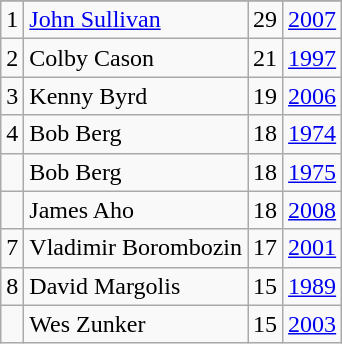<table class="wikitable">
<tr>
</tr>
<tr>
<td>1</td>
<td><a href='#'>John Sullivan</a></td>
<td>29</td>
<td><a href='#'>2007</a></td>
</tr>
<tr>
<td>2</td>
<td>Colby Cason</td>
<td>21</td>
<td><a href='#'>1997</a></td>
</tr>
<tr>
<td>3</td>
<td>Kenny Byrd</td>
<td>19</td>
<td><a href='#'>2006</a></td>
</tr>
<tr>
<td>4</td>
<td>Bob Berg</td>
<td>18</td>
<td><a href='#'>1974</a></td>
</tr>
<tr>
<td></td>
<td>Bob Berg</td>
<td>18</td>
<td><a href='#'>1975</a></td>
</tr>
<tr>
<td></td>
<td>James Aho</td>
<td>18</td>
<td><a href='#'>2008</a></td>
</tr>
<tr>
<td>7</td>
<td>Vladimir Borombozin</td>
<td>17</td>
<td><a href='#'>2001</a></td>
</tr>
<tr>
<td>8</td>
<td>David Margolis</td>
<td>15</td>
<td><a href='#'>1989</a></td>
</tr>
<tr>
<td></td>
<td>Wes Zunker</td>
<td>15</td>
<td><a href='#'>2003</a></td>
</tr>
</table>
